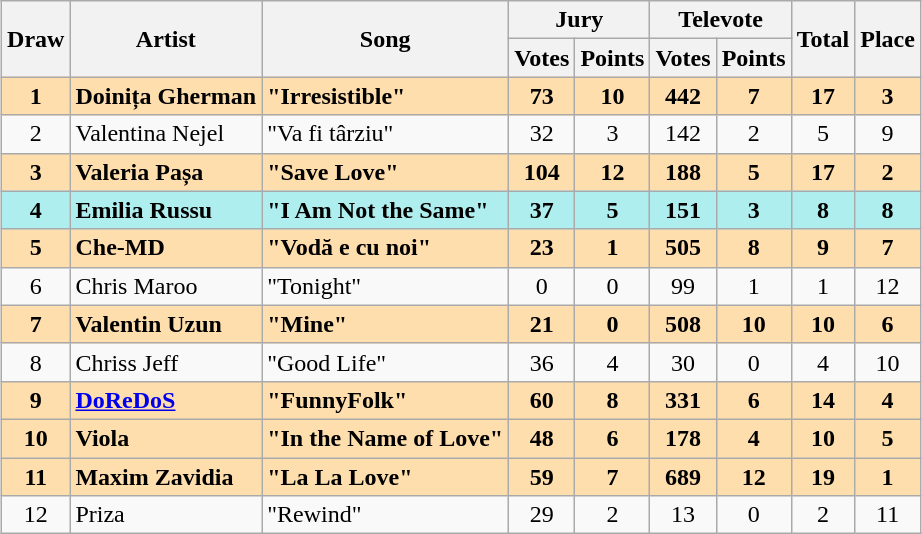<table class="sortable wikitable" style="margin: 1em auto 1em auto; text-align:center;">
<tr>
<th rowspan="2">Draw</th>
<th rowspan="2">Artist</th>
<th rowspan="2">Song</th>
<th colspan="2">Jury</th>
<th colspan="2">Televote</th>
<th rowspan="2">Total</th>
<th rowspan="2">Place</th>
</tr>
<tr>
<th>Votes</th>
<th>Points</th>
<th>Votes</th>
<th>Points</th>
</tr>
<tr style="font-weight:bold; background:navajowhite;">
<td>1</td>
<td align="left">Doinița Gherman</td>
<td align="left">"Irresistible"</td>
<td>73</td>
<td>10</td>
<td>442</td>
<td>7</td>
<td>17</td>
<td>3</td>
</tr>
<tr>
<td>2</td>
<td align="left">Valentina Nejel</td>
<td align="left">"Va fi târziu"</td>
<td>32</td>
<td>3</td>
<td>142</td>
<td>2</td>
<td>5</td>
<td>9</td>
</tr>
<tr style="font-weight:bold; background:navajowhite;">
<td>3</td>
<td align="left">Valeria Pașa</td>
<td align="left">"Save Love"</td>
<td>104</td>
<td>12</td>
<td>188</td>
<td>5</td>
<td>17</td>
<td>2</td>
</tr>
<tr style="font-weight:bold; background:paleturquoise;">
<td>4</td>
<td align="left">Emilia Russu</td>
<td align="left">"I Am Not the Same"</td>
<td>37</td>
<td>5</td>
<td>151</td>
<td>3</td>
<td>8</td>
<td>8</td>
</tr>
<tr style="font-weight:bold; background:navajowhite;">
<td>5</td>
<td align="left">Che-MD</td>
<td align="left">"Vodă e cu noi"</td>
<td>23</td>
<td>1</td>
<td>505</td>
<td>8</td>
<td>9</td>
<td>7</td>
</tr>
<tr>
<td>6</td>
<td align="left">Chris Maroo</td>
<td align="left">"Tonight"</td>
<td>0</td>
<td>0</td>
<td>99</td>
<td>1</td>
<td>1</td>
<td>12</td>
</tr>
<tr style="font-weight:bold; background:navajowhite;">
<td>7</td>
<td align="left">Valentin Uzun</td>
<td align="left">"Mine"</td>
<td>21</td>
<td>0</td>
<td>508</td>
<td>10</td>
<td>10</td>
<td>6</td>
</tr>
<tr>
<td>8</td>
<td align="left">Chriss Jeff</td>
<td align="left">"Good Life"</td>
<td>36</td>
<td>4</td>
<td>30</td>
<td>0</td>
<td>4</td>
<td>10</td>
</tr>
<tr style="font-weight:bold; background:navajowhite;">
<td>9</td>
<td align="left"><a href='#'>DoReDoS</a></td>
<td align="left">"FunnyFolk"</td>
<td>60</td>
<td>8</td>
<td>331</td>
<td>6</td>
<td>14</td>
<td>4</td>
</tr>
<tr style="font-weight:bold; background:navajowhite;">
<td>10</td>
<td align="left">Viola</td>
<td align="left">"In the Name of Love"</td>
<td>48</td>
<td>6</td>
<td>178</td>
<td>4</td>
<td>10</td>
<td>5</td>
</tr>
<tr style="font-weight:bold; background:navajowhite;">
<td>11</td>
<td align="left">Maxim Zavidia</td>
<td align="left">"La La Love"</td>
<td>59</td>
<td>7</td>
<td>689</td>
<td>12</td>
<td>19</td>
<td>1</td>
</tr>
<tr>
<td>12</td>
<td align="left">Priza</td>
<td align="left">"Rewind"</td>
<td>29</td>
<td>2</td>
<td>13</td>
<td>0</td>
<td>2</td>
<td>11</td>
</tr>
</table>
